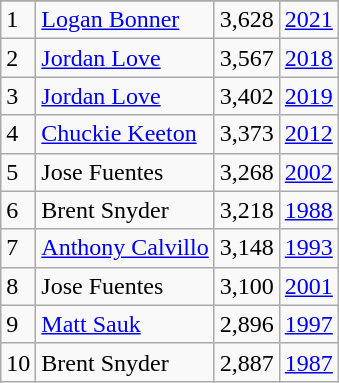<table class="wikitable">
<tr>
</tr>
<tr>
<td>1</td>
<td><a href='#'>Logan Bonner</a></td>
<td>3,628</td>
<td><a href='#'>2021</a></td>
</tr>
<tr>
<td>2</td>
<td><a href='#'>Jordan Love</a></td>
<td>3,567</td>
<td><a href='#'>2018</a></td>
</tr>
<tr>
<td>3</td>
<td><a href='#'>Jordan Love</a></td>
<td>3,402</td>
<td><a href='#'>2019</a></td>
</tr>
<tr>
<td>4</td>
<td><a href='#'>Chuckie Keeton</a></td>
<td>3,373</td>
<td><a href='#'>2012</a></td>
</tr>
<tr>
<td>5</td>
<td>Jose Fuentes</td>
<td>3,268</td>
<td><a href='#'>2002</a></td>
</tr>
<tr>
<td>6</td>
<td>Brent Snyder</td>
<td>3,218</td>
<td><a href='#'>1988</a></td>
</tr>
<tr>
<td>7</td>
<td><a href='#'>Anthony Calvillo</a></td>
<td>3,148</td>
<td><a href='#'>1993</a></td>
</tr>
<tr>
<td>8</td>
<td>Jose Fuentes</td>
<td>3,100</td>
<td><a href='#'>2001</a></td>
</tr>
<tr>
<td>9</td>
<td><a href='#'>Matt Sauk</a></td>
<td>2,896</td>
<td><a href='#'>1997</a></td>
</tr>
<tr>
<td>10</td>
<td>Brent Snyder</td>
<td>2,887</td>
<td><a href='#'>1987</a></td>
</tr>
</table>
